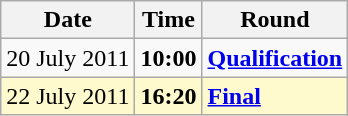<table class="wikitable">
<tr>
<th>Date</th>
<th>Time</th>
<th>Round</th>
</tr>
<tr>
<td>20 July 2011</td>
<td><strong>10:00</strong></td>
<td><strong><a href='#'>Qualification</a></strong></td>
</tr>
<tr style=background:lemonchiffon>
<td>22 July 2011</td>
<td><strong>16:20</strong></td>
<td><strong><a href='#'>Final</a></strong></td>
</tr>
</table>
